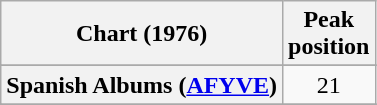<table class="wikitable sortable plainrowheaders">
<tr>
<th>Chart (1976)</th>
<th>Peak<br>position</th>
</tr>
<tr>
</tr>
<tr>
<th scope="row">Spanish Albums (<a href='#'>AFYVE</a>)</th>
<td align="center">21</td>
</tr>
<tr>
</tr>
<tr>
</tr>
<tr>
</tr>
</table>
